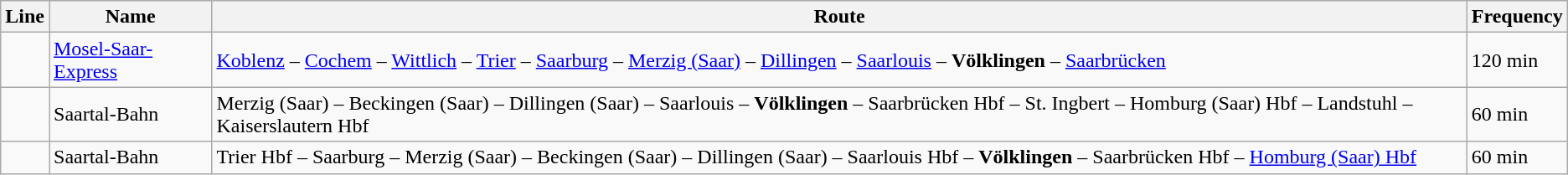<table class="wikitable">
<tr>
<th>Line</th>
<th>Name</th>
<th>Route</th>
<th>Frequency</th>
</tr>
<tr>
<td></td>
<td><a href='#'>Mosel-Saar-Express</a></td>
<td><a href='#'>Koblenz</a> – <a href='#'>Cochem</a> – <a href='#'>Wittlich</a> – <a href='#'>Trier</a> – <a href='#'>Saarburg</a> – <a href='#'>Merzig (Saar)</a> – <a href='#'>Dillingen</a> – <a href='#'>Saarlouis</a> – <strong>Völklingen</strong> – <a href='#'>Saarbrücken</a></td>
<td>120 min</td>
</tr>
<tr>
<td></td>
<td>Saartal-Bahn</td>
<td>Merzig (Saar) – Beckingen (Saar) – Dillingen (Saar) – Saarlouis – <strong>Völklingen</strong> – Saarbrücken Hbf – St. Ingbert – Homburg (Saar) Hbf – Landstuhl – Kaiserslautern Hbf</td>
<td>60 min</td>
</tr>
<tr>
<td></td>
<td>Saartal-Bahn</td>
<td>Trier Hbf – Saarburg – Merzig (Saar) – Beckingen (Saar) – Dillingen (Saar) – Saarlouis Hbf – <strong>Völklingen</strong> – Saarbrücken Hbf – <a href='#'>Homburg (Saar) Hbf</a></td>
<td>60 min</td>
</tr>
</table>
